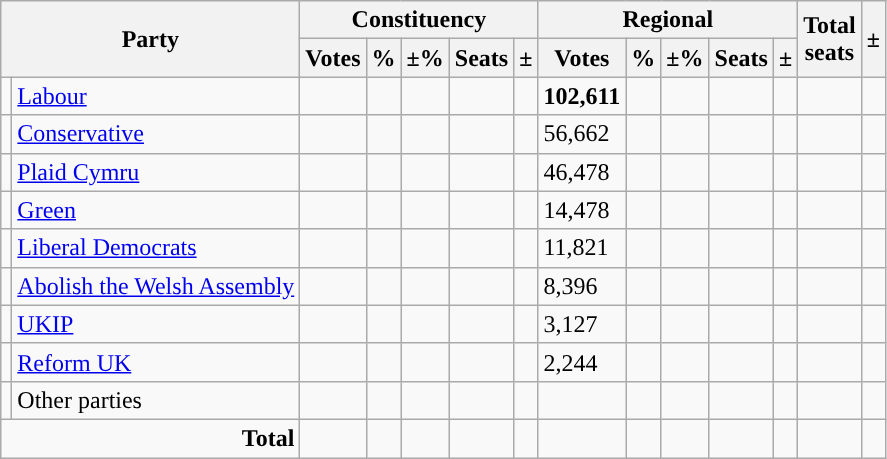<table class="wikitable">
<tr>
<th colspan="2" rowspan="2">Party</th>
<th colspan="5">Constituency</th>
<th colspan="5">Regional</th>
<th rowspan="2">Total<br>seats</th>
<th rowspan="2">±</th>
</tr>
<tr>
<th>Votes</th>
<th>%</th>
<th>±%</th>
<th>Seats</th>
<th>±</th>
<th>Votes</th>
<th>%</th>
<th>±%</th>
<th>Seats</th>
<th>±</th>
</tr>
<tr>
<td style="color:inherit;background:"></td>
<td><a href='#'>Labour</a></td>
<td></td>
<td></td>
<td></td>
<td></td>
<td></td>
<td><strong>102,611</strong></td>
<td></td>
<td></td>
<td></td>
<td></td>
<td></td>
<td></td>
</tr>
<tr>
<td style="color:inherit;background:"></td>
<td><a href='#'>Conservative</a></td>
<td></td>
<td></td>
<td></td>
<td></td>
<td></td>
<td>56,662</td>
<td></td>
<td></td>
<td></td>
<td></td>
<td></td>
<td></td>
</tr>
<tr>
<td style="color:inherit;background:"></td>
<td><a href='#'>Plaid Cymru</a></td>
<td></td>
<td></td>
<td></td>
<td></td>
<td></td>
<td>46,478</td>
<td></td>
<td></td>
<td></td>
<td></td>
<td></td>
<td></td>
</tr>
<tr>
<td style="color:inherit;background:"></td>
<td><a href='#'>Green</a></td>
<td></td>
<td></td>
<td></td>
<td></td>
<td></td>
<td>14,478</td>
<td></td>
<td></td>
<td></td>
<td></td>
<td></td>
<td></td>
</tr>
<tr>
<td style="color:inherit;background:"></td>
<td><a href='#'>Liberal Democrats</a></td>
<td></td>
<td></td>
<td></td>
<td></td>
<td></td>
<td>11,821</td>
<td></td>
<td></td>
<td></td>
<td></td>
<td></td>
<td></td>
</tr>
<tr>
<td style="color:inherit;background:"></td>
<td><a href='#'>Abolish the Welsh Assembly</a></td>
<td></td>
<td></td>
<td></td>
<td></td>
<td></td>
<td>8,396</td>
<td></td>
<td></td>
<td></td>
<td></td>
<td></td>
<td></td>
</tr>
<tr>
<td style="color:inherit;background:"></td>
<td><a href='#'>UKIP</a></td>
<td></td>
<td></td>
<td></td>
<td></td>
<td></td>
<td>3,127</td>
<td></td>
<td></td>
<td></td>
<td></td>
<td></td>
<td></td>
</tr>
<tr>
<td style="color:inherit;background:"></td>
<td><a href='#'>Reform UK</a></td>
<td></td>
<td></td>
<td></td>
<td></td>
<td></td>
<td>2,244</td>
<td></td>
<td></td>
<td></td>
<td></td>
<td></td>
<td></td>
</tr>
<tr>
<td style="color:inherit;background:"></td>
<td>Other parties</td>
<td></td>
<td></td>
<td></td>
<td></td>
<td></td>
<td></td>
<td></td>
<td></td>
<td></td>
<td></td>
<td></td>
<td></td>
</tr>
<tr>
<td colspan=2 align="right"><strong>Total</strong></td>
<td></td>
<td></td>
<td></td>
<td></td>
<td></td>
<td></td>
<td></td>
<td></td>
<td></td>
<td></td>
<td></td>
<td></td>
</tr>
</table>
